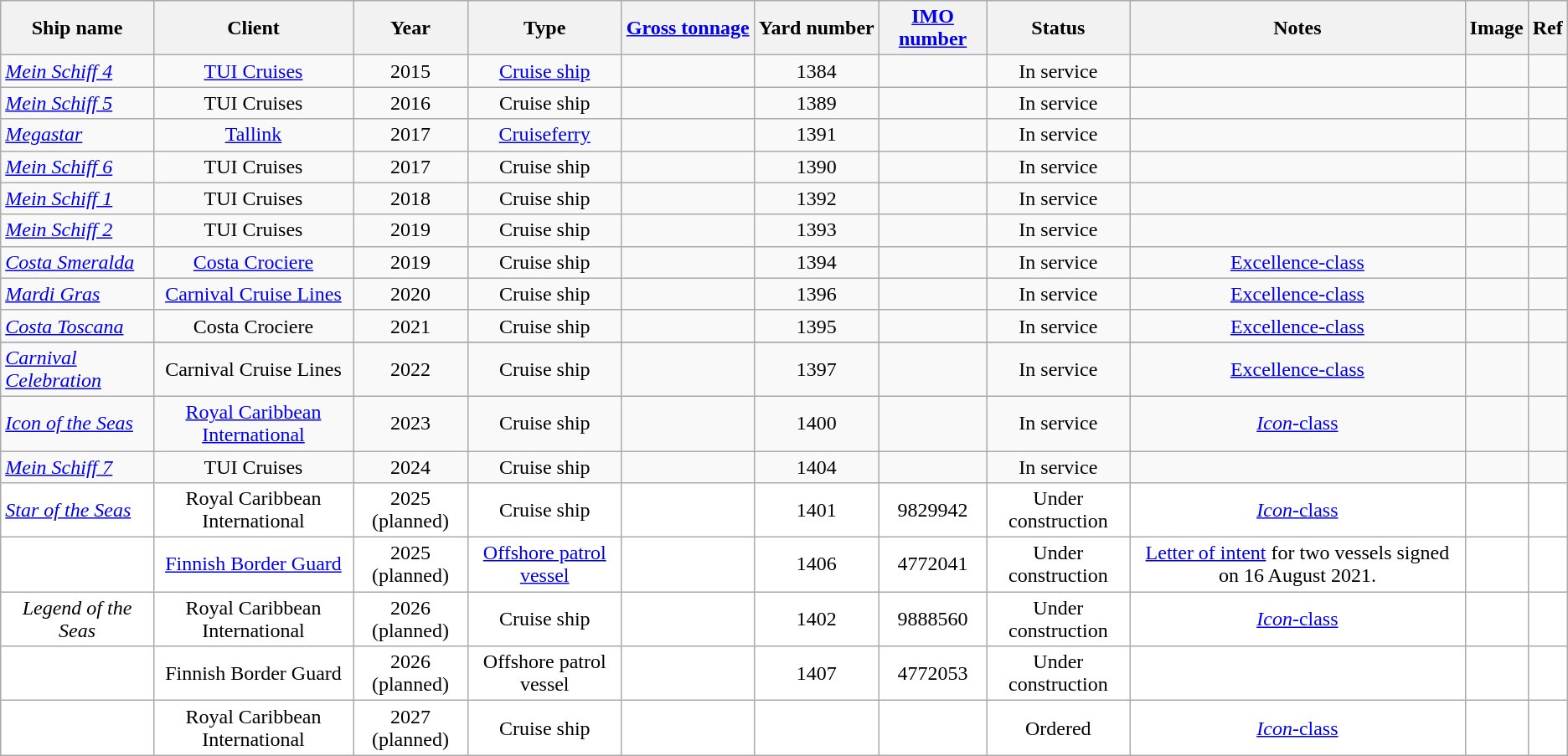<table class="wikitable sortable" style="text-align:center;">
<tr>
<th>Ship name</th>
<th style=white-space:nowrap>Client</th>
<th>Year</th>
<th style=white-space:nowrap>Type</th>
<th style=white-space:nowrap><a href='#'>Gross tonnage</a></th>
<th style=white-space:nowrap>Yard number</th>
<th class="unsortable"><a href='#'>IMO number</a></th>
<th style=white-space:nowrap>Status</th>
<th class="unsortable">Notes</th>
<th class="unsortable">Image</th>
<th class="unsortable">Ref</th>
</tr>
<tr>
<td align="left"><em><a href='#'>Mein Schiff 4</a></em></td>
<td><a href='#'>TUI Cruises</a></td>
<td>2015</td>
<td><a href='#'>Cruise ship</a></td>
<td></td>
<td>1384</td>
<td></td>
<td>In service</td>
<td></td>
<td></td>
<td></td>
</tr>
<tr>
<td align="left"><em><a href='#'>Mein Schiff 5</a></em></td>
<td>TUI Cruises</td>
<td>2016</td>
<td>Cruise ship</td>
<td></td>
<td>1389</td>
<td></td>
<td>In service</td>
<td></td>
<td></td>
<td></td>
</tr>
<tr>
<td align="left"><em><a href='#'>Megastar</a></em></td>
<td><a href='#'>Tallink</a></td>
<td>2017</td>
<td><a href='#'>Cruiseferry</a></td>
<td></td>
<td>1391</td>
<td></td>
<td>In service</td>
<td></td>
<td></td>
<td></td>
</tr>
<tr>
<td align="left"><em><a href='#'>Mein Schiff 6</a></em></td>
<td>TUI Cruises</td>
<td>2017</td>
<td>Cruise ship</td>
<td></td>
<td>1390</td>
<td></td>
<td>In service</td>
<td></td>
<td></td>
<td></td>
</tr>
<tr>
<td align="left"><em><a href='#'>Mein Schiff 1</a></em></td>
<td>TUI Cruises</td>
<td>2018</td>
<td>Cruise ship</td>
<td></td>
<td>1392</td>
<td></td>
<td>In service</td>
<td></td>
<td></td>
<td></td>
</tr>
<tr>
<td align="left"><em><a href='#'>Mein Schiff 2</a></em></td>
<td>TUI Cruises</td>
<td>2019</td>
<td>Cruise ship</td>
<td></td>
<td>1393</td>
<td></td>
<td>In service</td>
<td></td>
<td></td>
<td></td>
</tr>
<tr>
<td align="left"><a href='#'><em>Costa Smeralda</em></a></td>
<td><a href='#'>Costa Crociere</a></td>
<td>2019</td>
<td>Cruise ship</td>
<td></td>
<td>1394</td>
<td></td>
<td>In service</td>
<td><a href='#'>Excellence-class</a></td>
<td></td>
<td></td>
</tr>
<tr>
<td align="left"><a href='#'><em>Mardi Gras</em></a></td>
<td><a href='#'>Carnival Cruise Lines</a></td>
<td>2020</td>
<td>Cruise ship</td>
<td></td>
<td>1396</td>
<td></td>
<td>In service</td>
<td><a href='#'>Excellence-class</a></td>
<td></td>
<td></td>
</tr>
<tr>
<td align="left"><em><a href='#'>Costa Toscana</a></em></td>
<td>Costa Crociere</td>
<td>2021</td>
<td>Cruise ship</td>
<td></td>
<td>1395</td>
<td></td>
<td>In service</td>
<td><a href='#'>Excellence-class</a></td>
<td></td>
<td></td>
</tr>
<tr>
</tr>
<tr>
<td align="left"><em><a href='#'>Carnival Celebration</a></em></td>
<td>Carnival Cruise Lines</td>
<td>2022</td>
<td>Cruise ship</td>
<td></td>
<td>1397</td>
<td></td>
<td>In service</td>
<td><a href='#'>Excellence-class</a></td>
<td></td>
<td></td>
</tr>
<tr>
<td align="left"><em><a href='#'>Icon of the Seas</a></em></td>
<td><a href='#'>Royal Caribbean International</a></td>
<td style="text-align:center">2023</td>
<td>Cruise ship</td>
<td></td>
<td>1400</td>
<td></td>
<td>In service</td>
<td><a href='#'><em>Icon</em>-class</a></td>
<td></td>
<td></td>
</tr>
<tr>
<td align="left"><em><a href='#'>Mein Schiff 7</a></em></td>
<td>TUI Cruises</td>
<td>2024</td>
<td>Cruise ship</td>
<td></td>
<td>1404</td>
<td></td>
<td>In service</td>
<td></td>
<td></td>
<td></td>
</tr>
<tr style="background:#FFFFFF;">
<td align="left"><em><a href='#'>Star of the Seas</a></em></td>
<td>Royal Caribbean International</td>
<td style="text-align:center">2025 (planned)</td>
<td>Cruise ship</td>
<td></td>
<td>1401</td>
<td>9829942</td>
<td>Under construction</td>
<td><a href='#'><em>Icon</em>-class</a></td>
<td></td>
<td></td>
</tr>
<tr style="background:#FFFFFF;">
<td></td>
<td><a href='#'>Finnish Border Guard</a></td>
<td style="text-align:center">2025 (planned)</td>
<td><a href='#'>Offshore patrol vessel</a></td>
<td></td>
<td>1406</td>
<td>4772041</td>
<td>Under construction</td>
<td><a href='#'>Letter of intent</a> for two vessels signed on 16 August 2021.</td>
<td></td>
<td></td>
</tr>
<tr style="background:#FFFFFF;">
<td><em>Legend of the Seas</em></td>
<td>Royal Caribbean International</td>
<td style="text-align:center">2026 (planned)</td>
<td>Cruise ship</td>
<td></td>
<td>1402</td>
<td>9888560</td>
<td>Under construction</td>
<td><a href='#'><em>Icon</em>-class</a></td>
<td></td>
<td></td>
</tr>
<tr style="background:#FFFFFF;">
<td></td>
<td>Finnish Border Guard</td>
<td style="text-align:center">2026 (planned)</td>
<td>Offshore patrol vessel</td>
<td></td>
<td>1407</td>
<td>4772053</td>
<td>Under construction</td>
<td></td>
<td></td>
<td></td>
</tr>
<tr style="background:#FFFFFF;">
<td></td>
<td>Royal Caribbean International</td>
<td style="text-align:center">2027 (planned)</td>
<td>Cruise ship</td>
<td></td>
<td></td>
<td></td>
<td>Ordered</td>
<td><a href='#'><em>Icon</em>-class</a></td>
<td></td>
<td></td>
</tr>
</table>
